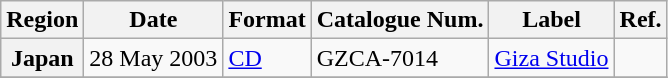<table class="wikitable sortable plainrowheaders">
<tr>
<th scope="col">Region</th>
<th scope="col">Date</th>
<th scope="col">Format</th>
<th scope="col">Catalogue Num.</th>
<th scope="col">Label</th>
<th scope="col">Ref.</th>
</tr>
<tr>
<th scope="row">Japan</th>
<td>28 May 2003</td>
<td><a href='#'>CD</a></td>
<td>GZCA-7014</td>
<td><a href='#'>Giza Studio</a></td>
<td></td>
</tr>
<tr>
</tr>
</table>
